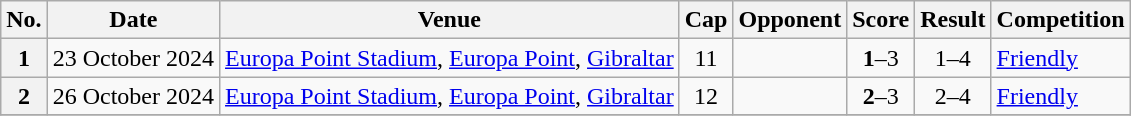<table class="wikitable plainrowheaders sortable" style="text-align: left;" align=center>
<tr>
<th scope=col>No.</th>
<th scope=col>Date</th>
<th scope=col>Venue</th>
<th scope=col>Cap</th>
<th scope=col>Opponent</th>
<th scope=col>Score</th>
<th scope=col>Result</th>
<th scope=col>Competition</th>
</tr>
<tr>
<th scope=row>1</th>
<td>23 October 2024</td>
<td><a href='#'>Europa Point Stadium</a>, <a href='#'>Europa Point</a>, <a href='#'>Gibraltar</a></td>
<td align=center>11</td>
<td></td>
<td align=center><strong>1</strong>–3</td>
<td align=center>1–4</td>
<td><a href='#'>Friendly</a></td>
</tr>
<tr>
<th scope=row>2</th>
<td>26 October 2024</td>
<td><a href='#'>Europa Point Stadium</a>, <a href='#'>Europa Point</a>, <a href='#'>Gibraltar</a></td>
<td align=center>12</td>
<td></td>
<td align=center><strong>2</strong>–3</td>
<td align=center>2–4</td>
<td><a href='#'>Friendly</a></td>
</tr>
<tr>
</tr>
</table>
